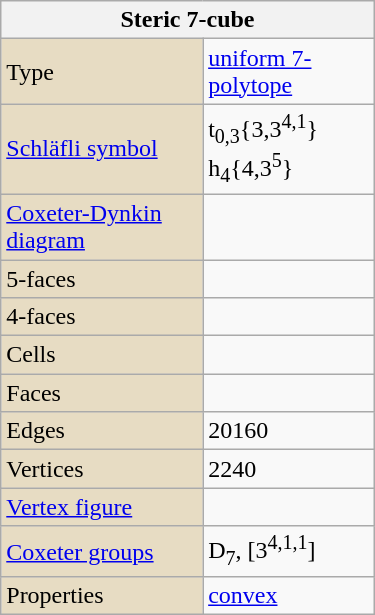<table class="wikitable" align="right" style="margin-left:10px" width="250">
<tr>
<th bgcolor=#e7dcc3 colspan=2>Steric 7-cube</th>
</tr>
<tr>
<td bgcolor=#e7dcc3>Type</td>
<td><a href='#'>uniform 7-polytope</a></td>
</tr>
<tr>
<td bgcolor=#e7dcc3><a href='#'>Schläfli symbol</a></td>
<td>t<sub>0,3</sub>{3,3<sup>4,1</sup>}<br>h<sub>4</sub>{4,3<sup>5</sup>}</td>
</tr>
<tr>
<td bgcolor=#e7dcc3><a href='#'>Coxeter-Dynkin diagram</a></td>
<td><br></td>
</tr>
<tr>
<td bgcolor=#e7dcc3>5-faces</td>
<td></td>
</tr>
<tr>
<td bgcolor=#e7dcc3>4-faces</td>
<td></td>
</tr>
<tr>
<td bgcolor=#e7dcc3>Cells</td>
<td></td>
</tr>
<tr>
<td bgcolor=#e7dcc3>Faces</td>
<td></td>
</tr>
<tr>
<td bgcolor=#e7dcc3>Edges</td>
<td>20160</td>
</tr>
<tr>
<td bgcolor=#e7dcc3>Vertices</td>
<td>2240</td>
</tr>
<tr>
<td bgcolor=#e7dcc3><a href='#'>Vertex figure</a></td>
<td></td>
</tr>
<tr>
<td bgcolor=#e7dcc3><a href='#'>Coxeter groups</a></td>
<td>D<sub>7</sub>, [3<sup>4,1,1</sup>]</td>
</tr>
<tr>
<td bgcolor=#e7dcc3>Properties</td>
<td><a href='#'>convex</a></td>
</tr>
</table>
